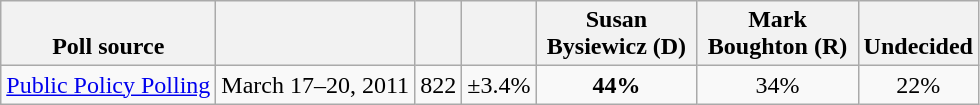<table class="wikitable" style="text-align:center">
<tr valign= bottom>
<th>Poll source</th>
<th></th>
<th></th>
<th></th>
<th style="width:100px;">Susan<br>Bysiewicz (D)</th>
<th style="width:100px;">Mark<br>Boughton (R)</th>
<th>Undecided</th>
</tr>
<tr>
<td align=left><a href='#'>Public Policy Polling</a></td>
<td>March 17–20, 2011</td>
<td>822</td>
<td>±3.4%</td>
<td><strong>44%</strong></td>
<td>34%</td>
<td>22%</td>
</tr>
</table>
